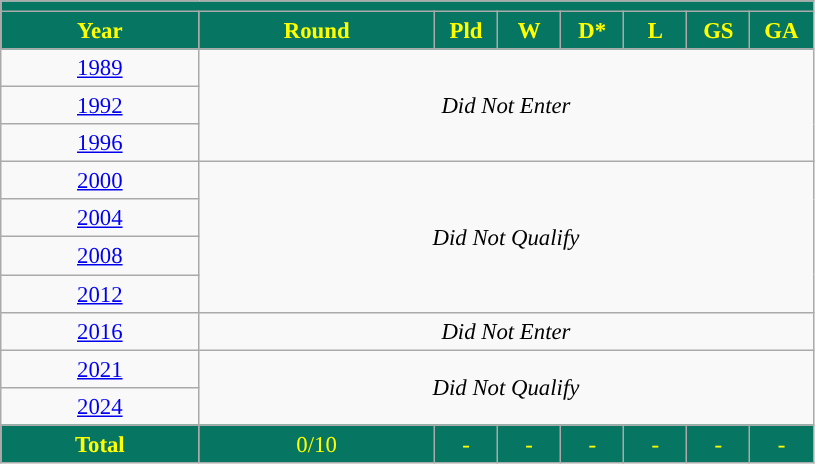<table class="wikitable" style="text-align: center;font-size:95%;">
<tr>
<th colspan=9 style="background:#067662"><a href='#'></a></th>
</tr>
<tr style="color:yellow;">
<th style="background:#067662;" width=125>Year</th>
<th style="background:#067662;" width=150>Round</th>
<th style="background:#067662;" width=35>Pld</th>
<th style="background:#067662;" width=35>W</th>
<th style="background:#067662;" width=35>D*</th>
<th style="background:#067662;" width=35>L</th>
<th style="background:#067662;" width=35>GS</th>
<th style="background:#067662;" width=35>GA</th>
</tr>
<tr>
<td> <a href='#'>1989</a></td>
<td colspan=8 rowspan=3><em>Did Not Enter</em></td>
</tr>
<tr>
<td> <a href='#'>1992</a></td>
</tr>
<tr>
<td> <a href='#'>1996</a></td>
</tr>
<tr>
<td> <a href='#'>2000</a></td>
<td colspan=8 rowspan=4><em>Did Not Qualify</em></td>
</tr>
<tr>
<td> <a href='#'>2004</a></td>
</tr>
<tr>
<td> <a href='#'>2008</a></td>
</tr>
<tr>
<td> <a href='#'>2012</a></td>
</tr>
<tr>
<td> <a href='#'>2016</a></td>
<td colspan=10><em>Did Not Enter</em></td>
</tr>
<tr>
<td> <a href='#'>2021</a></td>
<td colspan=10 rowspan=2><em>Did Not Qualify</em></td>
</tr>
<tr>
<td> <a href='#'>2024</a></td>
</tr>
<tr bgcolor="#067662" style="color:yellow;">
<td><strong>Total</strong></td>
<td>0/10</td>
<td>-</td>
<td>-</td>
<td>-</td>
<td>-</td>
<td>-</td>
<td>-</td>
</tr>
</table>
